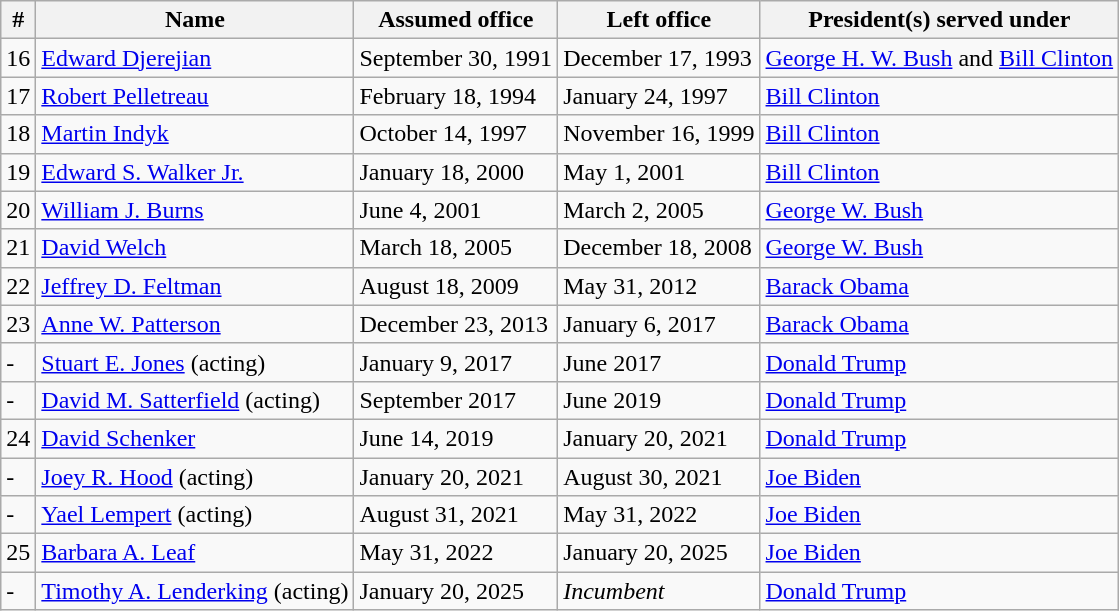<table class="wikitable">
<tr>
<th>#</th>
<th>Name</th>
<th>Assumed office</th>
<th>Left office</th>
<th>President(s) served under</th>
</tr>
<tr>
<td>16</td>
<td><a href='#'>Edward Djerejian</a></td>
<td>September 30, 1991</td>
<td>December 17, 1993</td>
<td><a href='#'>George H. W. Bush</a> and <a href='#'>Bill Clinton</a></td>
</tr>
<tr>
<td>17</td>
<td><a href='#'>Robert Pelletreau</a></td>
<td>February 18, 1994</td>
<td>January 24, 1997</td>
<td><a href='#'>Bill Clinton</a></td>
</tr>
<tr>
<td>18</td>
<td><a href='#'>Martin Indyk</a></td>
<td>October 14, 1997</td>
<td>November 16, 1999</td>
<td><a href='#'>Bill Clinton</a></td>
</tr>
<tr>
<td>19</td>
<td><a href='#'>Edward S. Walker Jr.</a></td>
<td>January 18, 2000</td>
<td>May 1, 2001</td>
<td><a href='#'>Bill Clinton</a></td>
</tr>
<tr>
<td>20</td>
<td><a href='#'>William J. Burns</a></td>
<td>June 4, 2001</td>
<td>March 2, 2005</td>
<td><a href='#'>George W. Bush</a></td>
</tr>
<tr>
<td>21</td>
<td><a href='#'>David Welch</a></td>
<td>March 18, 2005</td>
<td>December 18, 2008</td>
<td><a href='#'>George W. Bush</a></td>
</tr>
<tr>
<td>22</td>
<td><a href='#'>Jeffrey D. Feltman</a></td>
<td>August 18, 2009</td>
<td>May 31, 2012</td>
<td><a href='#'>Barack Obama</a></td>
</tr>
<tr>
<td>23</td>
<td><a href='#'>Anne W. Patterson</a></td>
<td>December 23, 2013</td>
<td>January 6, 2017</td>
<td><a href='#'>Barack Obama</a></td>
</tr>
<tr>
<td>-</td>
<td><a href='#'>Stuart E. Jones</a> (acting)</td>
<td>January 9, 2017</td>
<td>June 2017</td>
<td><a href='#'>Donald Trump</a></td>
</tr>
<tr>
<td>-</td>
<td><a href='#'>David M. Satterfield</a> (acting)</td>
<td>September 2017</td>
<td>June 2019</td>
<td><a href='#'>Donald Trump</a></td>
</tr>
<tr>
<td>24</td>
<td><a href='#'>David Schenker</a></td>
<td>June 14, 2019</td>
<td>January 20, 2021</td>
<td><a href='#'>Donald Trump</a></td>
</tr>
<tr>
<td>-</td>
<td><a href='#'>Joey R. Hood</a> (acting)</td>
<td>January 20, 2021</td>
<td>August 30, 2021</td>
<td><a href='#'>Joe Biden</a></td>
</tr>
<tr>
<td>-</td>
<td><a href='#'>Yael Lempert</a> (acting)</td>
<td>August 31, 2021</td>
<td>May 31, 2022</td>
<td><a href='#'>Joe Biden</a></td>
</tr>
<tr>
<td>25</td>
<td><a href='#'>Barbara A. Leaf</a></td>
<td>May 31, 2022</td>
<td>January 20, 2025</td>
<td><a href='#'>Joe Biden</a></td>
</tr>
<tr>
<td>-</td>
<td><a href='#'>Timothy A. Lenderking</a> (acting)</td>
<td>January 20, 2025</td>
<td><em>Incumbent</em></td>
<td><a href='#'>Donald Trump</a></td>
</tr>
</table>
